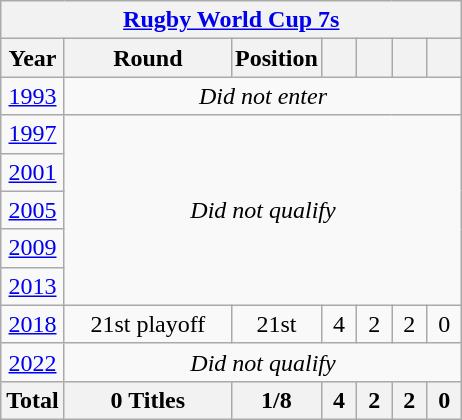<table class="wikitable" style="text-align: center;">
<tr>
<th colspan=10><a href='#'>Rugby World Cup 7s</a></th>
</tr>
<tr>
<th>Year</th>
<th style="width:6.5em;">Round</th>
<th style="padding:2px;">Position</th>
<th style="width:1em;"></th>
<th style="width:1em;"></th>
<th style="width:1em;"></th>
<th style="width:1em;"></th>
</tr>
<tr>
<td> <a href='#'>1993</a></td>
<td colspan=6><em>Did not enter</em></td>
</tr>
<tr>
<td> <a href='#'>1997</a></td>
<td colspan=6 rowspan=5><em>Did not qualify</em></td>
</tr>
<tr>
<td> <a href='#'>2001</a></td>
</tr>
<tr>
<td> <a href='#'>2005</a></td>
</tr>
<tr>
<td> <a href='#'>2009</a></td>
</tr>
<tr>
<td> <a href='#'>2013</a></td>
</tr>
<tr>
<td> <a href='#'>2018</a></td>
<td>21st playoff</td>
<td>21st</td>
<td>4</td>
<td>2</td>
<td>2</td>
<td>0</td>
</tr>
<tr>
<td> <a href='#'>2022</a></td>
<td colspan=6><em>Did not qualify</em></td>
</tr>
<tr>
<th>Total</th>
<th>0 Titles</th>
<th>1/8</th>
<th>4</th>
<th>2</th>
<th>2</th>
<th>0</th>
</tr>
</table>
